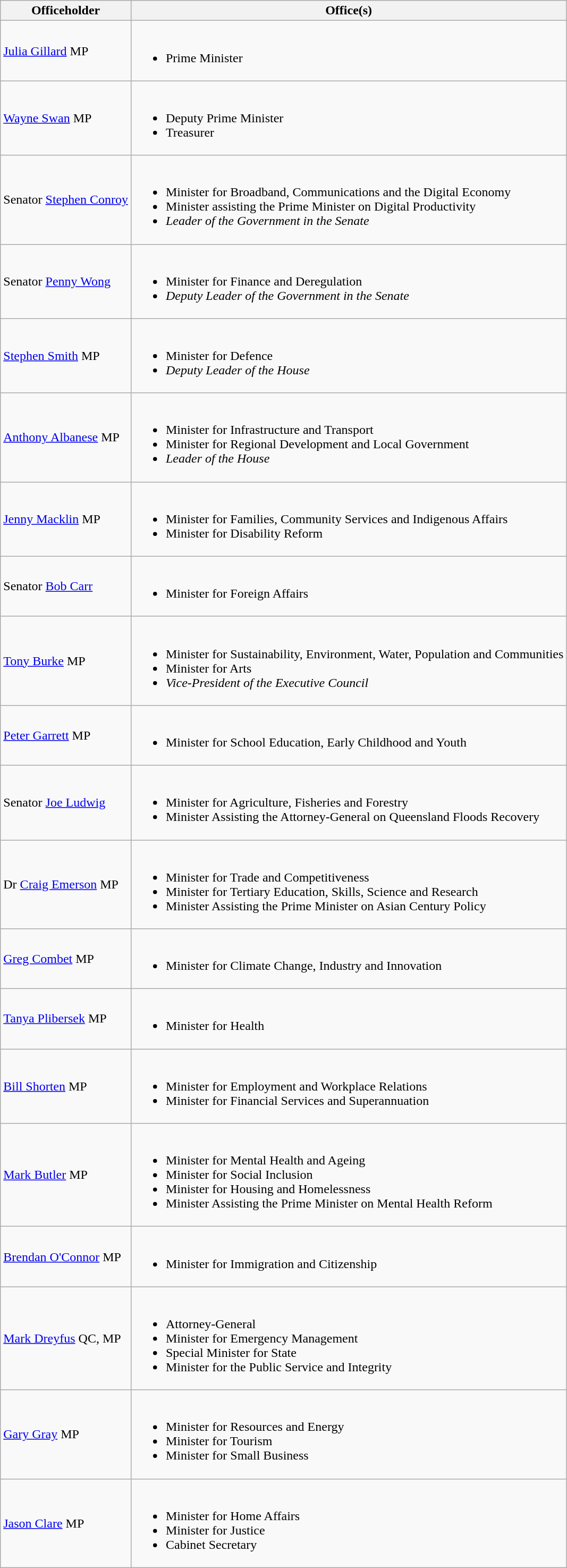<table class="wikitable">
<tr>
<th>Officeholder</th>
<th>Office(s)</th>
</tr>
<tr>
<td><a href='#'>Julia Gillard</a> MP</td>
<td><br><ul><li>Prime Minister</li></ul></td>
</tr>
<tr>
<td><a href='#'>Wayne Swan</a> MP</td>
<td><br><ul><li>Deputy Prime Minister</li><li>Treasurer</li></ul></td>
</tr>
<tr>
<td>Senator <a href='#'>Stephen Conroy</a></td>
<td><br><ul><li>Minister for Broadband, Communications and the Digital Economy</li><li>Minister assisting the Prime Minister on Digital Productivity</li><li><em>Leader of the Government in the Senate</em></li></ul></td>
</tr>
<tr>
<td>Senator <a href='#'>Penny Wong</a></td>
<td><br><ul><li>Minister for Finance and Deregulation</li><li><em>Deputy Leader of the Government in the Senate</em></li></ul></td>
</tr>
<tr>
<td><a href='#'>Stephen Smith</a> MP</td>
<td><br><ul><li>Minister for Defence</li><li><em>Deputy Leader of the House</em></li></ul></td>
</tr>
<tr>
<td><a href='#'>Anthony Albanese</a> MP</td>
<td><br><ul><li>Minister for Infrastructure and Transport</li><li>Minister for Regional Development and Local Government</li><li><em>Leader of the House</em></li></ul></td>
</tr>
<tr>
<td><a href='#'>Jenny Macklin</a> MP</td>
<td><br><ul><li>Minister for Families, Community Services and Indigenous Affairs</li><li>Minister for Disability Reform</li></ul></td>
</tr>
<tr>
<td>Senator <a href='#'>Bob Carr</a></td>
<td><br><ul><li>Minister for Foreign Affairs</li></ul></td>
</tr>
<tr>
<td><a href='#'>Tony Burke</a> MP</td>
<td><br><ul><li>Minister for Sustainability, Environment, Water, Population and Communities</li><li>Minister for Arts</li><li><em>Vice-President of the Executive Council</em></li></ul></td>
</tr>
<tr>
<td><a href='#'>Peter Garrett</a> MP</td>
<td><br><ul><li>Minister for School Education, Early Childhood and Youth</li></ul></td>
</tr>
<tr>
<td>Senator <a href='#'>Joe Ludwig</a></td>
<td><br><ul><li>Minister for Agriculture, Fisheries and Forestry</li><li>Minister Assisting the Attorney-General on Queensland Floods Recovery</li></ul></td>
</tr>
<tr>
<td>Dr <a href='#'>Craig Emerson</a> MP</td>
<td><br><ul><li>Minister for Trade and Competitiveness</li><li>Minister for Tertiary Education, Skills, Science and Research</li><li>Minister Assisting the Prime Minister on Asian Century Policy</li></ul></td>
</tr>
<tr>
<td><a href='#'>Greg Combet</a> MP</td>
<td><br><ul><li>Minister for Climate Change, Industry and Innovation</li></ul></td>
</tr>
<tr>
<td><a href='#'>Tanya Plibersek</a> MP</td>
<td><br><ul><li>Minister for Health</li></ul></td>
</tr>
<tr>
<td><a href='#'>Bill Shorten</a> MP</td>
<td><br><ul><li>Minister for Employment and Workplace Relations</li><li>Minister for Financial Services and Superannuation</li></ul></td>
</tr>
<tr>
<td><a href='#'>Mark Butler</a> MP</td>
<td><br><ul><li>Minister for Mental Health and Ageing</li><li>Minister for Social Inclusion</li><li>Minister for Housing and Homelessness</li><li>Minister Assisting the Prime Minister on Mental Health Reform</li></ul></td>
</tr>
<tr>
<td><a href='#'>Brendan O'Connor</a> MP</td>
<td><br><ul><li>Minister for Immigration and Citizenship</li></ul></td>
</tr>
<tr>
<td><a href='#'>Mark Dreyfus</a> QC, MP</td>
<td><br><ul><li>Attorney-General</li><li>Minister for Emergency Management</li><li>Special Minister for State</li><li>Minister for the Public Service and Integrity</li></ul></td>
</tr>
<tr>
<td><a href='#'>Gary Gray</a> MP</td>
<td><br><ul><li>Minister for Resources and Energy</li><li>Minister for Tourism</li><li>Minister for Small Business</li></ul></td>
</tr>
<tr>
<td><a href='#'>Jason Clare</a> MP</td>
<td><br><ul><li>Minister for Home Affairs</li><li>Minister for Justice</li><li>Cabinet Secretary</li></ul></td>
</tr>
</table>
